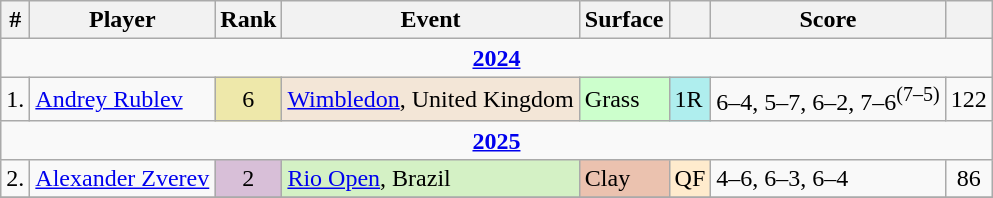<table class="wikitable sortable">
<tr>
<th>#</th>
<th>Player</th>
<th>Rank</th>
<th>Event</th>
<th>Surface</th>
<th class=unsortable></th>
<th class="unsortable">Score</th>
<th></th>
</tr>
<tr>
<td colspan=9 style=text-align:center><strong><a href='#'>2024</a></strong></td>
</tr>
<tr>
<td>1.</td>
<td> <a href='#'>Andrey Rublev</a></td>
<td align=center bgcolor=eee8aa>6</td>
<td bgcolor=f3e6d7><a href='#'>Wimbledon</a>, United Kingdom</td>
<td bgcolor=ccffcc>Grass</td>
<td bgcolor=afeeee>1R</td>
<td>6–4, 5–7, 6–2, 7–6<sup>(7–5)</sup></td>
<td align=center>122</td>
</tr>
<tr>
<td colspan=9 style=text-align:center><strong><a href='#'>2025</a></strong></td>
</tr>
<tr>
<td>2.</td>
<td> <a href='#'>Alexander Zverev</a></td>
<td align=center bgcolor=thistle>2</td>
<td bgcolor=d4f1c5><a href='#'>Rio Open</a>, Brazil</td>
<td bgcolor=ebc2af>Clay</td>
<td bgcolor=ffebcd>QF</td>
<td>4–6, 6–3, 6–4</td>
<td align=center>86</td>
</tr>
<tr>
</tr>
</table>
